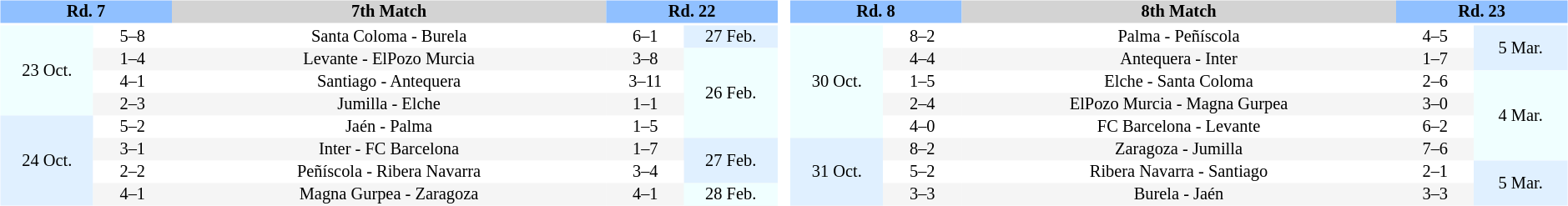<table width=100%>
<tr>
<td width=33% valign="top"><br><table border=0 cellspacing=0 cellpadding=1 style="font-size: 85%; text-align: center;" width=99%>
<tr>
<td colspan=2 bgcolor=#90C0FF style="text-align:center;"><span><strong>Rd. 7</strong></span></td>
<td bgcolor=#D3D3D3><strong>7th Match</strong></td>
<td colspan=2 bgcolor=#90C0FF style="text-align:center;"><span><strong>Rd. 22 </strong></span></td>
</tr>
<tr align=center>
<th width=12%></th>
<th width=10%></th>
<th width=56%></th>
<th width=10%></th>
<th width=12%></th>
</tr>
<tr>
<td bgcolor=#F0FFFF rowspan=4>23 Oct.</td>
<td>5–8</td>
<td>Santa Coloma - Burela</td>
<td>6–1</td>
<td rowspan=1 bgcolor=#E0F0FF>27 Feb.</td>
</tr>
<tr align=center bgcolor=#F5F5F5>
<td>1–4</td>
<td>Levante - ElPozo Murcia</td>
<td>3–8</td>
<td rowspan=4 bgcolor=#F0FFFF>26 Feb.</td>
</tr>
<tr align=center bgcolor=#FFFFFF>
<td>4–1</td>
<td>Santiago - Antequera</td>
<td>3–11</td>
</tr>
<tr align=center bgcolor=#F5F5F5>
<td>2–3</td>
<td>Jumilla - Elche</td>
<td>1–1</td>
</tr>
<tr align=center bgcolor=#FFFFFF>
<td bgcolor=#E0F0FF rowspan=4>24 Oct.</td>
<td>5–2</td>
<td>Jaén - Palma</td>
<td>1–5</td>
</tr>
<tr align=center bgcolor=#F5F5F5>
<td>3–1</td>
<td>Inter - FC Barcelona</td>
<td>1–7</td>
<td rowspan=2 bgcolor=#E0F0FF>27 Feb.</td>
</tr>
<tr align=center bgcolor=#FFFFFF>
<td>2–2</td>
<td>Peñíscola - Ribera Navarra</td>
<td>3–4</td>
</tr>
<tr align=center bgcolor=#F5F5F5>
<td>4–1</td>
<td>Magna Gurpea - Zaragoza</td>
<td>4–1</td>
<td rowspan=1 bgcolor=#F0FFFF>28 Feb.</td>
</tr>
</table>
</td>
<td width=33% valign="top"><br><table border=0 cellspacing=0 cellpadding=1 style="font-size: 85%; text-align: center;" width=99%>
<tr>
<td colspan=2 bgcolor=#90C0FF style="text-align:center;"><span><strong>Rd. 8</strong></span></td>
<td bgcolor=#D3D3D3><strong>8th Match</strong></td>
<td colspan=2 bgcolor=#90C0FF style="text-align:center;"><span><strong>Rd. 23 </strong></span></td>
</tr>
<tr align=center>
<th width=12%></th>
<th width=10%></th>
<th width=56%></th>
<th width=10%></th>
<th width=12%></th>
</tr>
<tr>
<td bgcolor=#F0FFFF rowspan=5>30 Oct.</td>
<td>8–2</td>
<td>Palma - Peñíscola</td>
<td>4–5</td>
<td rowspan=2 bgcolor=#E0F0FF>5 Mar.</td>
</tr>
<tr align=center bgcolor=#F5F5F5>
<td>4–4</td>
<td>Antequera - Inter</td>
<td>1–7</td>
</tr>
<tr align=center bgcolor=#FFFFFF>
<td>1–5</td>
<td>Elche - Santa Coloma</td>
<td>2–6</td>
<td rowspan=4 bgcolor=#F0FFFF>4 Mar.</td>
</tr>
<tr align=center bgcolor=#F5F5F5>
<td>2–4</td>
<td>ElPozo Murcia - Magna Gurpea</td>
<td>3–0</td>
</tr>
<tr align=center bgcolor=#FFFFFF>
<td>4–0</td>
<td>FC Barcelona - Levante</td>
<td>6–2</td>
</tr>
<tr align=center bgcolor=#F5F5F5>
<td bgcolor=#E0F0FF rowspan=3>31 Oct.</td>
<td>8–2</td>
<td>Zaragoza - Jumilla</td>
<td>7–6</td>
</tr>
<tr align=center bgcolor=#FFFFFF>
<td>5–2</td>
<td>Ribera Navarra - Santiago</td>
<td>2–1</td>
<td rowspan=2 bgcolor=#E0F0FF>5 Mar.</td>
</tr>
<tr align=center bgcolor=#F5F5F5>
<td>3–3</td>
<td>Burela - Jaén</td>
<td>3–3</td>
</tr>
</table>
</td>
</tr>
</table>
